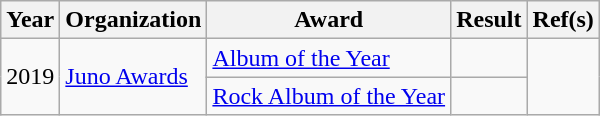<table class="wikitable plainrowheaders">
<tr align=center>
<th scope="col">Year</th>
<th scope="col">Organization</th>
<th scope="col">Award</th>
<th scope="col">Result</th>
<th scope="col">Ref(s)</th>
</tr>
<tr>
<td rowspan="2">2019</td>
<td rowspan="2"><a href='#'>Juno Awards</a></td>
<td><a href='#'>Album of the Year</a></td>
<td></td>
<td style="text-align:center;" rowspan="2"></td>
</tr>
<tr>
<td><a href='#'>Rock Album of the Year</a></td>
<td></td>
</tr>
</table>
